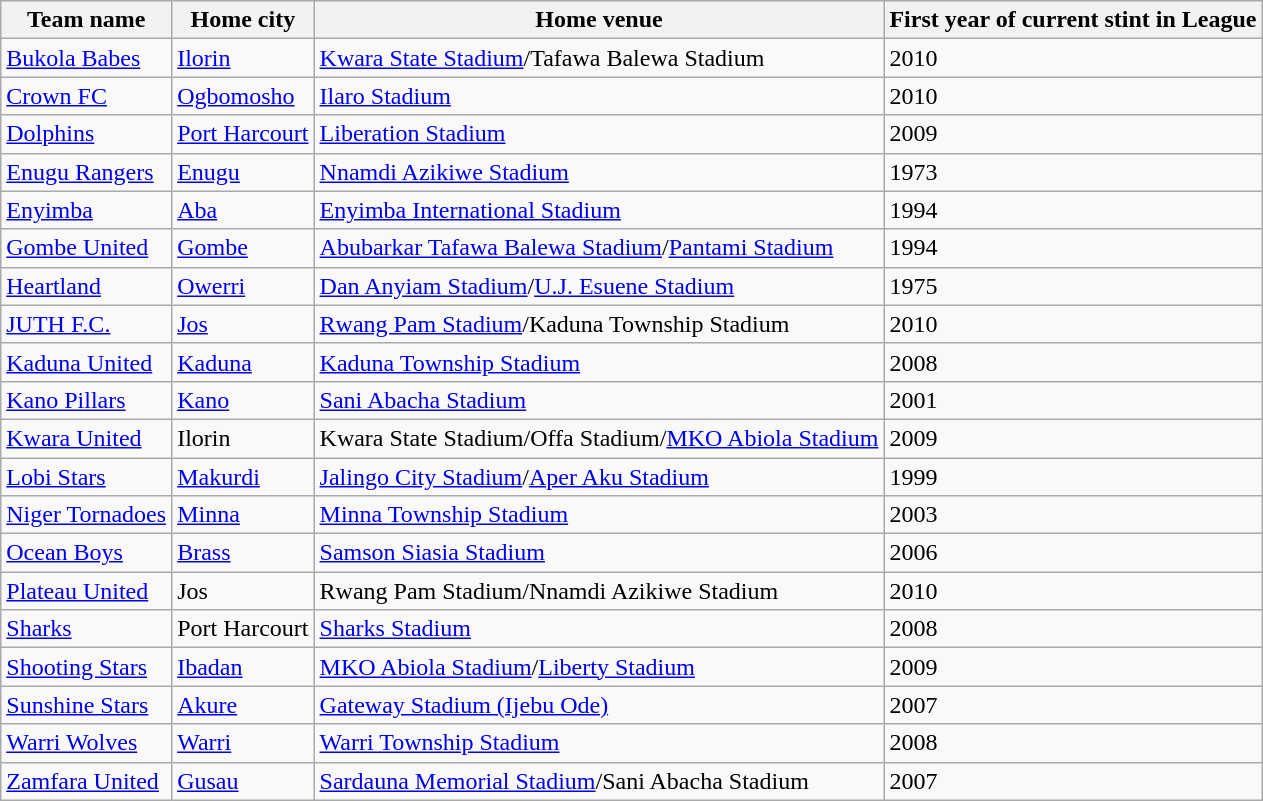<table class="wikitable sortable">
<tr>
<th>Team name</th>
<th>Home city</th>
<th>Home venue</th>
<th>First year of current stint in League</th>
</tr>
<tr>
<td><a href='#'>Bukola Babes</a></td>
<td><a href='#'>Ilorin</a></td>
<td><a href='#'>Kwara State Stadium</a>/Tafawa Balewa Stadium</td>
<td>2010</td>
</tr>
<tr>
<td><a href='#'>Crown FC</a></td>
<td><a href='#'>Ogbomosho</a></td>
<td><a href='#'>Ilaro Stadium</a></td>
<td>2010</td>
</tr>
<tr>
<td><a href='#'>Dolphins</a></td>
<td><a href='#'>Port Harcourt</a></td>
<td><a href='#'>Liberation Stadium</a></td>
<td>2009</td>
</tr>
<tr>
<td><a href='#'>Enugu Rangers</a></td>
<td><a href='#'>Enugu</a></td>
<td><a href='#'>Nnamdi Azikiwe Stadium</a></td>
<td>1973</td>
</tr>
<tr>
<td><a href='#'>Enyimba</a></td>
<td><a href='#'>Aba</a></td>
<td><a href='#'>Enyimba International Stadium</a></td>
<td>1994</td>
</tr>
<tr>
<td><a href='#'>Gombe United</a></td>
<td><a href='#'>Gombe</a></td>
<td><a href='#'>Abubarkar Tafawa Balewa Stadium</a>/<a href='#'>Pantami Stadium</a></td>
<td>1994</td>
</tr>
<tr>
<td><a href='#'>Heartland</a></td>
<td><a href='#'>Owerri</a></td>
<td><a href='#'>Dan Anyiam Stadium</a>/<a href='#'>U.J. Esuene Stadium</a></td>
<td>1975</td>
</tr>
<tr>
<td><a href='#'>JUTH F.C.</a></td>
<td><a href='#'>Jos</a></td>
<td><a href='#'>Rwang Pam Stadium</a>/Kaduna Township Stadium</td>
<td>2010</td>
</tr>
<tr>
<td><a href='#'>Kaduna United</a></td>
<td><a href='#'>Kaduna</a></td>
<td><a href='#'>Kaduna Township Stadium</a></td>
<td>2008</td>
</tr>
<tr>
<td><a href='#'>Kano Pillars</a></td>
<td><a href='#'>Kano</a></td>
<td><a href='#'>Sani Abacha Stadium</a></td>
<td>2001</td>
</tr>
<tr>
<td><a href='#'>Kwara United</a></td>
<td>Ilorin</td>
<td>Kwara State Stadium/Offa Stadium/<a href='#'>MKO Abiola Stadium</a></td>
<td>2009</td>
</tr>
<tr>
<td><a href='#'>Lobi Stars</a></td>
<td><a href='#'>Makurdi</a></td>
<td><a href='#'>Jalingo City Stadium</a>/<a href='#'>Aper Aku Stadium</a></td>
<td>1999</td>
</tr>
<tr>
<td><a href='#'>Niger Tornadoes</a></td>
<td><a href='#'>Minna</a></td>
<td><a href='#'>Minna Township Stadium</a></td>
<td>2003</td>
</tr>
<tr>
<td><a href='#'>Ocean Boys</a></td>
<td><a href='#'>Brass</a></td>
<td><a href='#'>Samson Siasia Stadium</a></td>
<td>2006</td>
</tr>
<tr>
<td><a href='#'>Plateau United</a></td>
<td>Jos</td>
<td>Rwang Pam Stadium/Nnamdi Azikiwe Stadium</td>
<td>2010</td>
</tr>
<tr>
<td><a href='#'>Sharks</a></td>
<td>Port Harcourt</td>
<td><a href='#'>Sharks Stadium</a></td>
<td>2008</td>
</tr>
<tr>
<td><a href='#'>Shooting Stars</a></td>
<td><a href='#'>Ibadan</a></td>
<td><a href='#'>MKO Abiola Stadium</a>/<a href='#'>Liberty Stadium</a></td>
<td>2009</td>
</tr>
<tr>
<td><a href='#'>Sunshine Stars</a></td>
<td><a href='#'>Akure</a></td>
<td><a href='#'>Gateway Stadium (Ijebu Ode)</a></td>
<td>2007</td>
</tr>
<tr>
<td><a href='#'>Warri Wolves</a></td>
<td><a href='#'>Warri</a></td>
<td><a href='#'>Warri Township Stadium</a></td>
<td>2008</td>
</tr>
<tr>
<td><a href='#'>Zamfara United</a></td>
<td><a href='#'>Gusau</a></td>
<td><a href='#'>Sardauna Memorial Stadium</a>/Sani Abacha Stadium</td>
<td>2007</td>
</tr>
</table>
